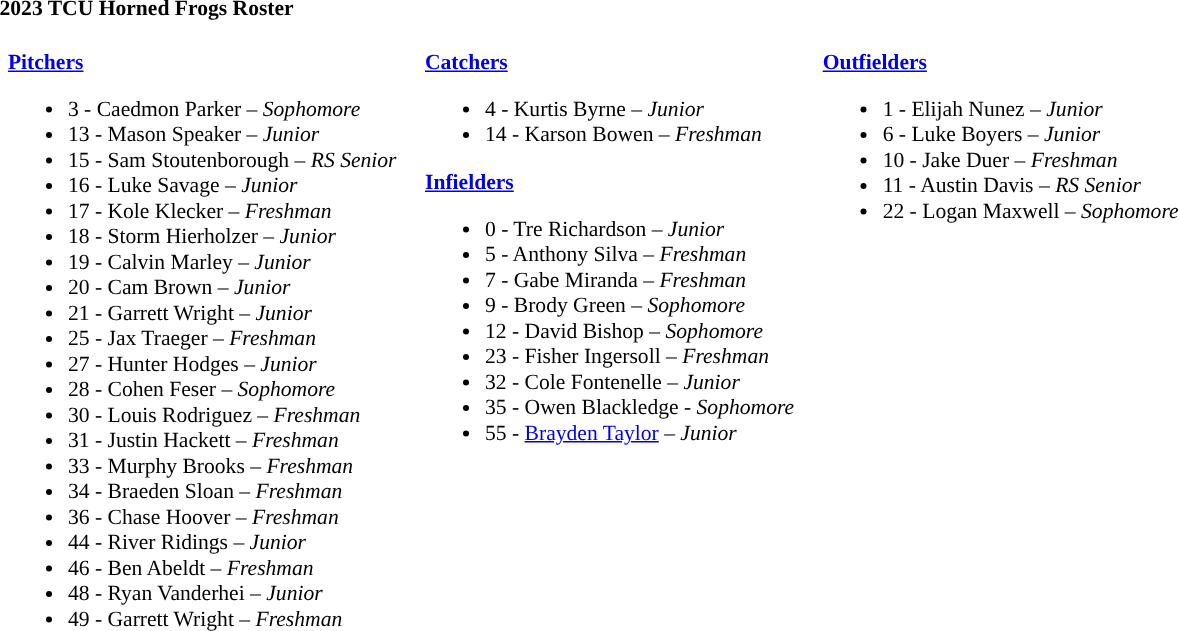<table class="toccolours" style="border-collapse:collapse; font-size:90%;">
<tr>
<td colspan="7"><strong>2023 TCU Horned Frogs Roster</strong></td>
</tr>
<tr>
<td width="03"> </td>
<td valign="top"><br><strong><a href='#'>Pitchers</a></strong><ul><li>3 - Caedmon Parker – <em>Sophomore</em></li><li>13 - Mason Speaker – <em>Junior</em></li><li>15 - Sam Stoutenborough – <em>RS Senior</em></li><li>16 - Luke Savage – <em>Junior</em></li><li>17 - Kole Klecker – <em>Freshman</em></li><li>18 - Storm Hierholzer – <em>Junior</em></li><li>19 - Calvin Marley – <em>Junior</em></li><li>20 - Cam Brown – <em>Junior</em></li><li>21 - Garrett Wright – <em>Junior</em></li><li>25 - Jax Traeger – <em>Freshman</em></li><li>27 - Hunter Hodges – <em>Junior</em></li><li>28 - Cohen Feser – <em>Sophomore</em></li><li>30 - Louis Rodriguez – <em>Freshman</em></li><li>31 - Justin Hackett – <em>Freshman</em></li><li>33 - Murphy Brooks – <em>Freshman</em></li><li>34 - Braeden Sloan – <em>Freshman</em></li><li>36 - Chase Hoover – <em>Freshman</em></li><li>44 - River Ridings – <em>Junior</em></li><li>46 - Ben Abeldt – <em>Freshman</em></li><li>48 - Ryan Vanderhei – <em>Junior</em></li><li>49 - Garrett Wright – <em>Freshman</em></li></ul></td>
<td width="15"> </td>
<td valign="top"><br><strong><a href='#'>Catchers</a></strong><ul><li>4 - Kurtis Byrne – <em>Junior</em></li><li>14 - Karson Bowen – <em>Freshman</em></li></ul><strong><a href='#'>Infielders</a></strong><ul><li>0 - Tre Richardson – <em>Junior</em></li><li>5 - Anthony Silva – <em>Freshman</em></li><li>7 - Gabe Miranda – <em>Freshman</em></li><li>9 - Brody Green – <em>Sophomore</em></li><li>12 - David Bishop – <em>Sophomore</em></li><li>23 - Fisher Ingersoll – <em>Freshman</em></li><li>32 - Cole Fontenelle – <em>Junior</em></li><li>35 - Owen Blackledge - <em>Sophomore</em></li><li>55 - <a href='#'>Brayden Taylor</a> – <em>Junior</em></li></ul></td>
<td width="15"> </td>
<td valign="top"><br><strong><a href='#'>Outfielders</a></strong><ul><li>1 - Elijah Nunez – <em>Junior</em></li><li>6 - Luke Boyers – <em>Junior</em></li><li>10 - Jake Duer – <em>Freshman</em></li><li>11 - Austin Davis – <em>RS Senior</em></li><li>22 - Logan Maxwell – <em>Sophomore</em></li></ul></td>
<td width="25"> </td>
</tr>
</table>
